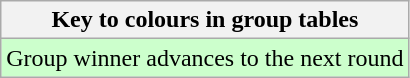<table class="wikitable">
<tr>
<th>Key to colours in group tables</th>
</tr>
<tr bgcolor=#ccffcc>
<td>Group winner advances to the next round</td>
</tr>
</table>
